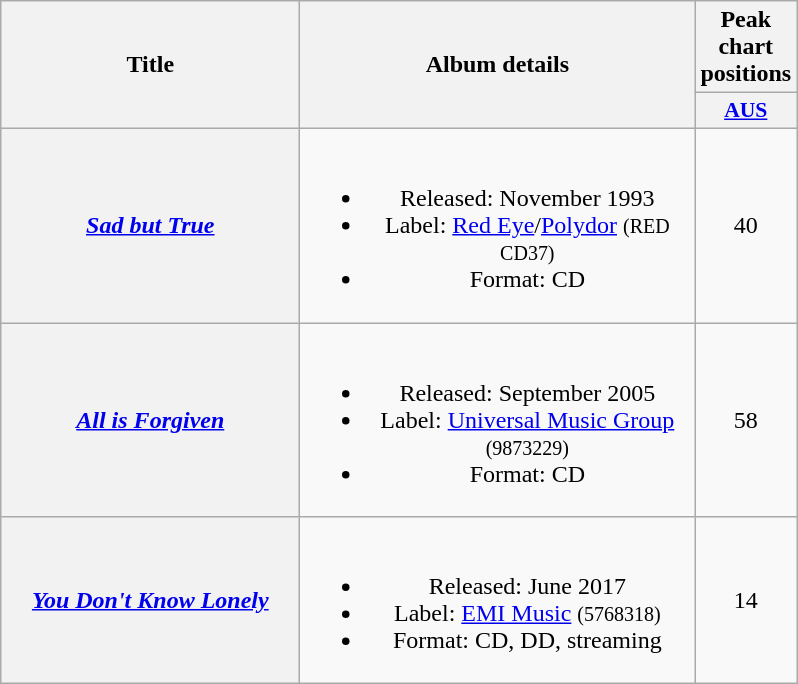<table class="wikitable plainrowheaders" style="text-align:center;">
<tr>
<th scope="col" rowspan="2" style="width:12em;">Title</th>
<th scope="col" rowspan="2" style="width:16em;">Album details</th>
<th scope="col">Peak chart positions</th>
</tr>
<tr>
<th scope="col" style="width:3em;font-size:90%;"><a href='#'>AUS</a><br></th>
</tr>
<tr>
<th scope="row"><em><a href='#'>Sad but True</a></em></th>
<td><br><ul><li>Released: November 1993</li><li>Label: <a href='#'>Red Eye</a>/<a href='#'>Polydor</a> <small>(RED CD37)</small></li><li>Format: CD</li></ul></td>
<td>40</td>
</tr>
<tr>
<th scope="row"><em><a href='#'>All is Forgiven</a></em></th>
<td><br><ul><li>Released: September 2005</li><li>Label: <a href='#'>Universal Music Group</a> <small>(9873229)</small></li><li>Format: CD</li></ul></td>
<td>58</td>
</tr>
<tr>
<th scope="row"><em><a href='#'>You Don't Know Lonely</a></em></th>
<td><br><ul><li>Released: June 2017</li><li>Label: <a href='#'>EMI Music</a> <small>(5768318)</small></li><li>Format: CD, DD, streaming</li></ul></td>
<td>14</td>
</tr>
</table>
